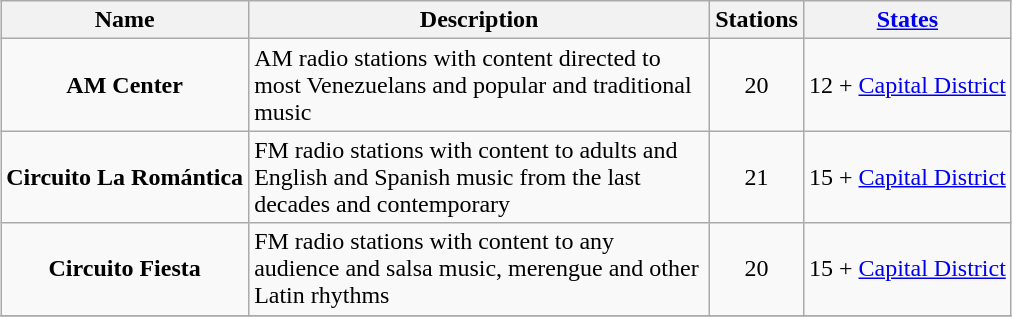<table class="wikitable" style="font-size:100%; text-align:center; margin: 1em auto 1em auto">
<tr>
<th>Name</th>
<th width="300">Description</th>
<th>Stations</th>
<th><a href='#'>States</a></th>
</tr>
<tr>
<td><strong>AM Center</strong></td>
<td width="300" align="left">AM radio stations with content directed to most Venezuelans and popular and traditional music</td>
<td>20</td>
<td>12 + <a href='#'>Capital District</a></td>
</tr>
<tr>
<td><strong>Circuito La Romántica</strong></td>
<td width="300" align="left">FM radio stations with content to adults and English and Spanish music from the last decades and contemporary</td>
<td>21</td>
<td>15 + <a href='#'>Capital District</a></td>
</tr>
<tr>
<td><strong>Circuito Fiesta</strong></td>
<td width="300" align="left">FM radio stations with content to any audience and salsa music, merengue and other Latin rhythms</td>
<td>20</td>
<td>15 + <a href='#'>Capital District</a></td>
</tr>
<tr>
</tr>
</table>
